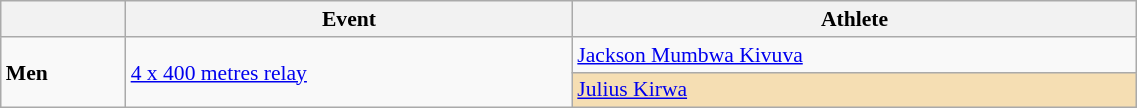<table class=wikitable style="font-size:90%" width=60%>
<tr>
<th></th>
<th>Event</th>
<th>Athlete</th>
</tr>
<tr>
<td rowspan=2><strong>Men</strong></td>
<td rowspan=2><a href='#'>4 x 400 metres relay</a></td>
<td><a href='#'>Jackson Mumbwa Kivuva</a></td>
</tr>
<tr>
<td bgcolor="wheat"><a href='#'>Julius Kirwa</a></td>
</tr>
</table>
